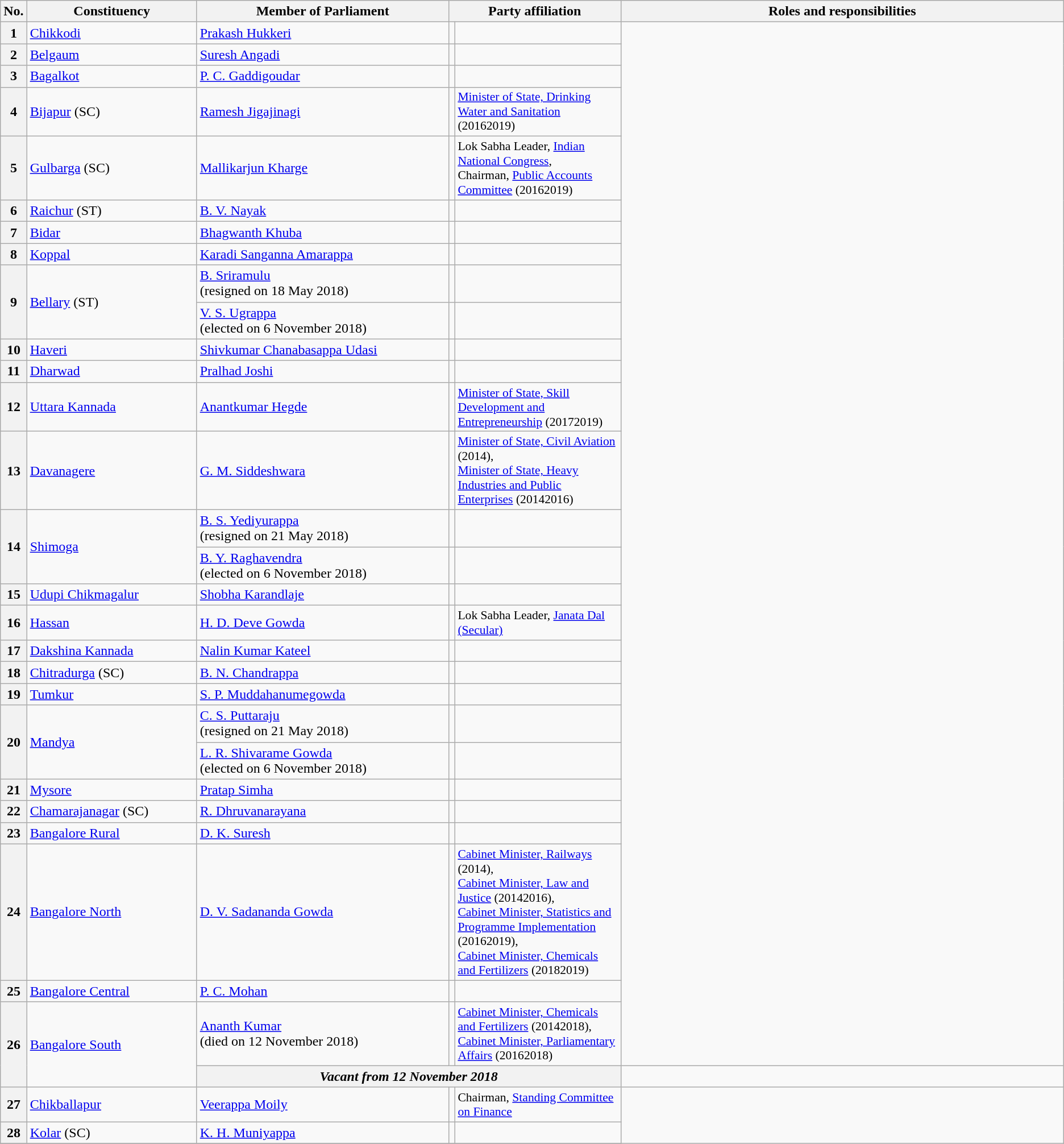<table class="wikitable">
<tr style="text-align:center;">
<th>No.</th>
<th style="width:12em">Constituency</th>
<th style="width:18em">Member of Parliament</th>
<th colspan="2" style="width:18em">Party affiliation</th>
<th style="width:32em">Roles and responsibilities</th>
</tr>
<tr>
<th>1</th>
<td><a href='#'>Chikkodi</a></td>
<td><a href='#'>Prakash Hukkeri</a></td>
<td></td>
<td></td>
</tr>
<tr>
<th>2</th>
<td><a href='#'>Belgaum</a></td>
<td><a href='#'>Suresh Angadi</a></td>
<td></td>
<td></td>
</tr>
<tr>
<th>3</th>
<td><a href='#'>Bagalkot</a></td>
<td><a href='#'>P. C. Gaddigoudar</a></td>
<td></td>
<td></td>
</tr>
<tr>
<th>4</th>
<td><a href='#'>Bijapur</a> (SC)</td>
<td><a href='#'>Ramesh Jigajinagi</a></td>
<td></td>
<td style="font-size:90%"><a href='#'>Minister of State, Drinking Water and Sanitation</a> (20162019)</td>
</tr>
<tr>
<th>5</th>
<td><a href='#'>Gulbarga</a> (SC)</td>
<td><a href='#'>Mallikarjun Kharge</a></td>
<td></td>
<td style="font-size:90%">Lok Sabha Leader, <a href='#'>Indian National Congress</a>,<br>Chairman, <a href='#'>Public Accounts Committee</a> (20162019)</td>
</tr>
<tr>
<th>6</th>
<td><a href='#'>Raichur</a> (ST)</td>
<td><a href='#'>B. V. Nayak</a></td>
<td></td>
<td></td>
</tr>
<tr>
<th>7</th>
<td><a href='#'>Bidar</a></td>
<td><a href='#'>Bhagwanth Khuba</a></td>
<td></td>
<td></td>
</tr>
<tr>
<th>8</th>
<td><a href='#'>Koppal</a></td>
<td><a href='#'>Karadi Sanganna Amarappa</a></td>
<td></td>
<td></td>
</tr>
<tr>
<th rowspan="2">9</th>
<td rowspan="2"><a href='#'>Bellary</a> (ST)</td>
<td><a href='#'>B. Sriramulu</a><br>(resigned on 18 May 2018)</td>
<td></td>
<td></td>
</tr>
<tr>
<td><a href='#'>V. S. Ugrappa</a><br>(elected on 6 November 2018)</td>
<td></td>
<td></td>
</tr>
<tr>
<th>10</th>
<td><a href='#'>Haveri</a></td>
<td><a href='#'>Shivkumar Chanabasappa Udasi</a></td>
<td></td>
<td></td>
</tr>
<tr>
<th>11</th>
<td><a href='#'>Dharwad</a></td>
<td><a href='#'>Pralhad Joshi</a></td>
<td></td>
<td></td>
</tr>
<tr>
<th>12</th>
<td><a href='#'>Uttara Kannada</a></td>
<td><a href='#'>Anantkumar Hegde</a></td>
<td></td>
<td style="font-size:90%"><a href='#'>Minister of State, Skill Development and Entrepreneurship</a> (20172019)</td>
</tr>
<tr>
<th>13</th>
<td><a href='#'>Davanagere</a></td>
<td><a href='#'>G. M. Siddeshwara</a></td>
<td></td>
<td style="font-size:90%"><a href='#'>Minister of State, Civil Aviation</a> (2014),<br><a href='#'>Minister of State, Heavy Industries and Public Enterprises</a> (20142016)</td>
</tr>
<tr>
<th rowspan="2">14</th>
<td rowspan="2"><a href='#'>Shimoga</a></td>
<td><a href='#'>B. S. Yediyurappa</a><br>(resigned on 21 May 2018)</td>
<td></td>
<td></td>
</tr>
<tr>
<td><a href='#'>B. Y. Raghavendra</a><br>(elected on 6 November 2018)</td>
<td></td>
<td></td>
</tr>
<tr>
<th>15</th>
<td><a href='#'>Udupi Chikmagalur</a></td>
<td><a href='#'>Shobha Karandlaje</a></td>
<td></td>
<td></td>
</tr>
<tr>
<th>16</th>
<td><a href='#'>Hassan</a></td>
<td><a href='#'>H. D. Deve Gowda</a></td>
<td></td>
<td style="font-size:90%">Lok Sabha Leader, <a href='#'>Janata Dal (Secular)</a></td>
</tr>
<tr>
<th>17</th>
<td><a href='#'>Dakshina Kannada</a></td>
<td><a href='#'>Nalin Kumar Kateel</a></td>
<td></td>
<td></td>
</tr>
<tr>
<th>18</th>
<td><a href='#'>Chitradurga</a> (SC)</td>
<td><a href='#'>B. N. Chandrappa</a></td>
<td></td>
<td></td>
</tr>
<tr>
<th>19</th>
<td><a href='#'>Tumkur</a></td>
<td><a href='#'>S. P. Muddahanumegowda</a></td>
<td></td>
<td></td>
</tr>
<tr>
<th rowspan="2">20</th>
<td rowspan="2"><a href='#'>Mandya</a></td>
<td><a href='#'>C. S. Puttaraju</a><br>(resigned on 21 May 2018)</td>
<td></td>
<td></td>
</tr>
<tr>
<td><a href='#'>L. R. Shivarame Gowda</a><br>(elected on 6 November 2018)</td>
<td></td>
<td></td>
</tr>
<tr>
<th>21</th>
<td><a href='#'>Mysore</a></td>
<td><a href='#'>Pratap Simha</a></td>
<td></td>
<td></td>
</tr>
<tr>
<th>22</th>
<td><a href='#'>Chamarajanagar</a> (SC)</td>
<td><a href='#'>R. Dhruvanarayana</a></td>
<td></td>
<td></td>
</tr>
<tr>
<th>23</th>
<td><a href='#'>Bangalore Rural</a></td>
<td><a href='#'>D. K. Suresh</a></td>
<td></td>
<td></td>
</tr>
<tr>
<th>24</th>
<td><a href='#'>Bangalore North</a></td>
<td><a href='#'>D. V. Sadananda Gowda</a></td>
<td></td>
<td style="font-size:90%"><a href='#'>Cabinet Minister, Railways</a> (2014),<br><a href='#'>Cabinet Minister, Law and Justice</a> (20142016),<br><a href='#'>Cabinet Minister, Statistics and Programme Implementation</a> (20162019),<br><a href='#'>Cabinet Minister, Chemicals and Fertilizers</a> (20182019)</td>
</tr>
<tr>
<th>25</th>
<td><a href='#'>Bangalore Central</a></td>
<td><a href='#'>P. C. Mohan</a></td>
<td></td>
<td></td>
</tr>
<tr>
<th rowspan="2">26</th>
<td rowspan="2"><a href='#'>Bangalore South</a></td>
<td><a href='#'>Ananth Kumar</a><br>(died on 12 November 2018)</td>
<td></td>
<td style="font-size:90%"><a href='#'>Cabinet Minister, Chemicals and Fertilizers</a> (20142018),<br><a href='#'>Cabinet Minister, Parliamentary Affairs</a> (20162018)</td>
</tr>
<tr>
<th colspan="3"><em>Vacant from 12 November 2018</em></th>
<td></td>
</tr>
<tr>
<th>27</th>
<td><a href='#'>Chikballapur</a></td>
<td><a href='#'>Veerappa Moily</a></td>
<td></td>
<td style="font-size:90%">Chairman, <a href='#'>Standing Committee on Finance</a></td>
</tr>
<tr>
<th>28</th>
<td><a href='#'>Kolar</a> (SC)</td>
<td><a href='#'>K. H. Muniyappa</a></td>
<td></td>
<td></td>
</tr>
<tr>
</tr>
</table>
